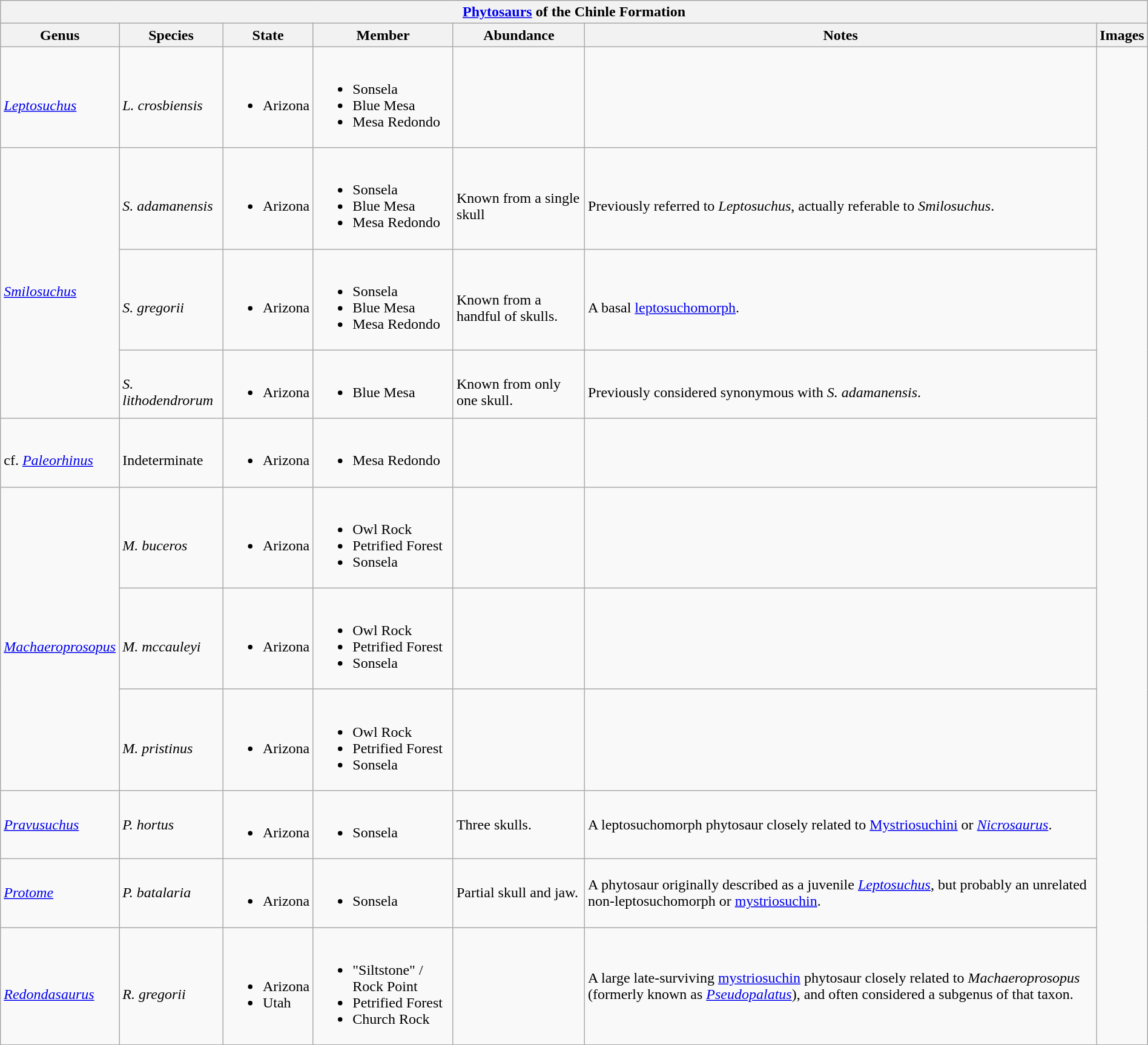<table class="wikitable" align="center" width="100%">
<tr>
<th colspan="7" align="center"><strong><a href='#'>Phytosaurs</a> of the Chinle Formation</strong></th>
</tr>
<tr>
<th>Genus</th>
<th>Species</th>
<th>State</th>
<th>Member</th>
<th>Abundance</th>
<th>Notes</th>
<th>Images</th>
</tr>
<tr>
<td rowspan="1"><br><em><a href='#'>Leptosuchus</a></em></td>
<td><br><em>L. crosbiensis</em></td>
<td><br><ul><li>Arizona</li></ul></td>
<td><br><ul><li>Sonsela</li><li>Blue Mesa</li><li>Mesa Redondo</li></ul></td>
<td></td>
<td></td>
<td rowspan="99"><br>

</td>
</tr>
<tr>
<td rowspan="3"><br><em><a href='#'>Smilosuchus</a></em></td>
<td><br><em>S. adamanensis</em></td>
<td><br><ul><li>Arizona</li></ul></td>
<td><br><ul><li>Sonsela</li><li>Blue Mesa</li><li>Mesa Redondo</li></ul></td>
<td><br>Known from a single skull</td>
<td><br>Previously referred to <em>Leptosuchus</em>, actually referable to <em>Smilosuchus</em>.</td>
</tr>
<tr>
<td><br><em>S. gregorii</em></td>
<td><br><ul><li>Arizona</li></ul></td>
<td><br><ul><li>Sonsela</li><li>Blue Mesa</li><li>Mesa Redondo</li></ul></td>
<td><br>Known from a handful of skulls.</td>
<td><br>A basal <a href='#'>leptosuchomorph</a>.</td>
</tr>
<tr>
<td><br><em>S. lithodendrorum</em></td>
<td><br><ul><li>Arizona</li></ul></td>
<td><br><ul><li>Blue Mesa</li></ul></td>
<td><br>Known from only one skull.</td>
<td><br>Previously considered synonymous with <em>S. adamanensis</em>.</td>
</tr>
<tr>
<td><br>cf. <em><a href='#'>Paleorhinus</a></em></td>
<td><br>Indeterminate</td>
<td><br><ul><li>Arizona</li></ul></td>
<td><br><ul><li>Mesa Redondo</li></ul></td>
<td></td>
<td></td>
</tr>
<tr>
<td rowspan="3"><br><em><a href='#'>Machaeroprosopus</a></em></td>
<td><br><em>M. buceros</em></td>
<td><br><ul><li>Arizona</li></ul></td>
<td><br><ul><li>Owl Rock</li><li>Petrified Forest</li><li>Sonsela</li></ul></td>
<td></td>
<td></td>
</tr>
<tr>
<td><br><em>M. mccauleyi</em></td>
<td><br><ul><li>Arizona</li></ul></td>
<td><br><ul><li>Owl Rock</li><li>Petrified Forest</li><li>Sonsela</li></ul></td>
<td></td>
<td></td>
</tr>
<tr>
<td><br><em>M. pristinus</em></td>
<td><br><ul><li>Arizona</li></ul></td>
<td><br><ul><li>Owl Rock</li><li>Petrified Forest</li><li>Sonsela</li></ul></td>
<td></td>
<td></td>
</tr>
<tr>
<td><em><a href='#'>Pravusuchus</a></em></td>
<td><em>P. hortus</em></td>
<td><br><ul><li>Arizona</li></ul></td>
<td><br><ul><li>Sonsela</li></ul></td>
<td>Three skulls.</td>
<td>A leptosuchomorph phytosaur closely related to <a href='#'>Mystriosuchini</a> or <em><a href='#'>Nicrosaurus</a></em>.</td>
</tr>
<tr>
<td><em><a href='#'>Protome</a></em></td>
<td><em>P. batalaria</em></td>
<td><br><ul><li>Arizona</li></ul></td>
<td><br><ul><li>Sonsela</li></ul></td>
<td>Partial skull and jaw.</td>
<td>A phytosaur originally described as a juvenile <em><a href='#'>Leptosuchus</a></em>, but probably an unrelated non-leptosuchomorph or <a href='#'>mystriosuchin</a>.</td>
</tr>
<tr>
<td><br><em><a href='#'>Redondasaurus</a></em></td>
<td><br><em>R. gregorii</em></td>
<td><br><ul><li>Arizona</li><li>Utah</li></ul></td>
<td><br><ul><li>"Siltstone" / Rock Point</li><li>Petrified Forest</li><li>Church Rock</li></ul></td>
<td></td>
<td>A large late-surviving <a href='#'>mystriosuchin</a> phytosaur closely related to <em>Machaeroprosopus</em> (formerly known as <em><a href='#'>Pseudopalatus</a></em>), and often considered a subgenus of that taxon.</td>
</tr>
<tr>
</tr>
</table>
